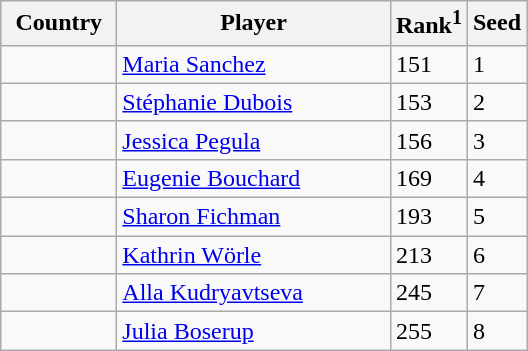<table class="sortable wikitable">
<tr>
<th style="width:70px;">Country</th>
<th style="width:175px;">Player</th>
<th>Rank<sup>1</sup></th>
<th>Seed</th>
</tr>
<tr>
<td></td>
<td><a href='#'>Maria Sanchez</a></td>
<td>151</td>
<td>1</td>
</tr>
<tr>
<td></td>
<td><a href='#'>Stéphanie Dubois</a></td>
<td>153</td>
<td>2</td>
</tr>
<tr>
<td></td>
<td><a href='#'>Jessica Pegula</a></td>
<td>156</td>
<td>3</td>
</tr>
<tr>
<td></td>
<td><a href='#'>Eugenie Bouchard</a></td>
<td>169</td>
<td>4</td>
</tr>
<tr>
<td></td>
<td><a href='#'>Sharon Fichman</a></td>
<td>193</td>
<td>5</td>
</tr>
<tr>
<td></td>
<td><a href='#'>Kathrin Wörle</a></td>
<td>213</td>
<td>6</td>
</tr>
<tr>
<td></td>
<td><a href='#'>Alla Kudryavtseva</a></td>
<td>245</td>
<td>7</td>
</tr>
<tr>
<td></td>
<td><a href='#'>Julia Boserup</a></td>
<td>255</td>
<td>8</td>
</tr>
</table>
